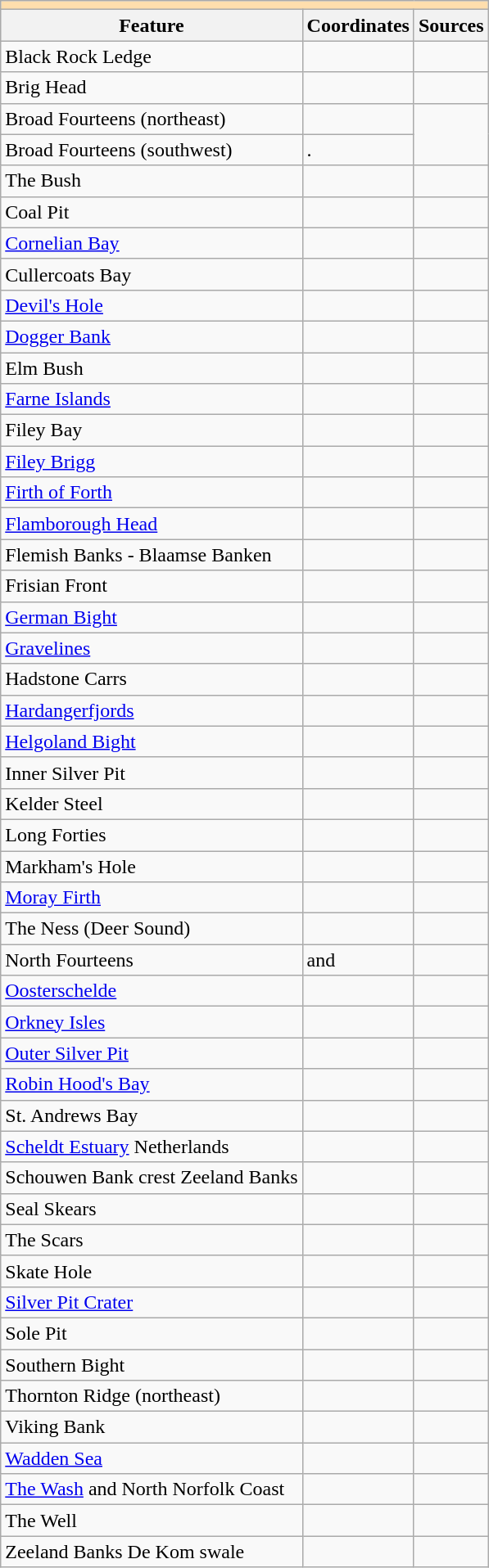<table class="wikitable sortable" align ="left" valign="top">
<tr>
<th colspan="3" style="background:#ffdead;"></th>
</tr>
<tr bgcolor="#efefef">
<th>Feature</th>
<th class="unsortable">Coordinates</th>
<th class="unsortable">Sources</th>
</tr>
<tr>
<td>Black Rock Ledge</td>
<td></td>
<td></td>
</tr>
<tr>
<td>Brig Head</td>
<td></td>
<td></td>
</tr>
<tr>
<td>Broad Fourteens (northeast)</td>
<td></td>
</tr>
<tr>
<td>Broad Fourteens (southwest)</td>
<td>.</td>
</tr>
<tr>
<td>The Bush</td>
<td></td>
<td></td>
</tr>
<tr>
<td>Coal Pit</td>
<td></td>
<td></td>
</tr>
<tr>
<td><a href='#'>Cornelian Bay</a></td>
<td></td>
<td></td>
</tr>
<tr>
<td>Cullercoats Bay</td>
<td></td>
<td></td>
</tr>
<tr>
<td><a href='#'>Devil's Hole</a></td>
<td></td>
<td></td>
</tr>
<tr>
<td><a href='#'>Dogger Bank</a></td>
<td></td>
<td></td>
</tr>
<tr>
<td>Elm Bush</td>
<td></td>
<td></td>
</tr>
<tr>
<td><a href='#'>Farne Islands</a></td>
<td></td>
<td></td>
</tr>
<tr>
<td>Filey Bay</td>
<td></td>
<td></td>
</tr>
<tr>
<td><a href='#'>Filey Brigg</a></td>
<td></td>
<td></td>
</tr>
<tr>
<td><a href='#'>Firth of Forth</a></td>
<td></td>
<td></td>
</tr>
<tr>
<td><a href='#'>Flamborough Head</a></td>
<td></td>
<td></td>
</tr>
<tr>
<td>Flemish Banks - Blaamse Banken</td>
<td></td>
<td></td>
</tr>
<tr>
<td>Frisian Front</td>
<td></td>
<td></td>
</tr>
<tr>
<td><a href='#'>German Bight</a></td>
<td></td>
<td></td>
</tr>
<tr>
<td><a href='#'>Gravelines</a></td>
<td></td>
<td></td>
</tr>
<tr>
<td>Hadstone Carrs</td>
<td></td>
<td></td>
</tr>
<tr>
<td><a href='#'>Hardangerfjords</a></td>
<td></td>
<td></td>
</tr>
<tr>
<td><a href='#'>Helgoland Bight</a></td>
<td></td>
<td></td>
</tr>
<tr>
<td>Inner Silver Pit</td>
<td></td>
<td></td>
</tr>
<tr>
<td>Kelder Steel</td>
<td></td>
<td></td>
</tr>
<tr>
<td>Long Forties</td>
<td></td>
</tr>
<tr>
<td>Markham's Hole</td>
<td></td>
<td></td>
</tr>
<tr>
<td><a href='#'>Moray Firth</a></td>
<td></td>
<td></td>
</tr>
<tr>
<td>The Ness (Deer Sound)</td>
<td></td>
<td></td>
</tr>
<tr>
<td>North Fourteens</td>
<td> and  </td>
<td></td>
</tr>
<tr>
<td><a href='#'>Oosterschelde</a></td>
<td></td>
<td></td>
</tr>
<tr>
<td><a href='#'>Orkney Isles</a></td>
<td></td>
<td></td>
</tr>
<tr>
<td><a href='#'>Outer Silver Pit</a></td>
<td></td>
<td></td>
</tr>
<tr>
<td><a href='#'>Robin Hood's Bay</a></td>
<td></td>
<td></td>
</tr>
<tr>
<td>St. Andrews Bay</td>
<td></td>
<td></td>
</tr>
<tr>
<td><a href='#'>Scheldt Estuary</a> Netherlands</td>
<td></td>
<td></td>
</tr>
<tr>
<td>Schouwen Bank crest Zeeland Banks</td>
<td></td>
<td></td>
</tr>
<tr>
<td>Seal Skears</td>
<td></td>
<td></td>
</tr>
<tr>
<td>The Scars</td>
<td></td>
<td></td>
</tr>
<tr>
<td>Skate Hole</td>
<td></td>
<td></td>
</tr>
<tr>
<td><a href='#'>Silver Pit Crater</a></td>
<td></td>
<td></td>
</tr>
<tr>
<td>Sole Pit</td>
<td></td>
<td></td>
</tr>
<tr>
<td>Southern Bight</td>
<td></td>
<td></td>
</tr>
<tr>
<td>Thornton Ridge (northeast)</td>
<td></td>
<td></td>
</tr>
<tr>
<td>Viking Bank</td>
<td></td>
<td></td>
</tr>
<tr>
<td><a href='#'>Wadden Sea</a></td>
<td></td>
<td></td>
</tr>
<tr>
<td><a href='#'>The Wash</a> and North Norfolk Coast</td>
<td></td>
<td></td>
</tr>
<tr>
<td>The Well</td>
<td></td>
<td></td>
</tr>
<tr>
<td>Zeeland Banks De Kom swale</td>
<td></td>
<td></td>
</tr>
</table>
